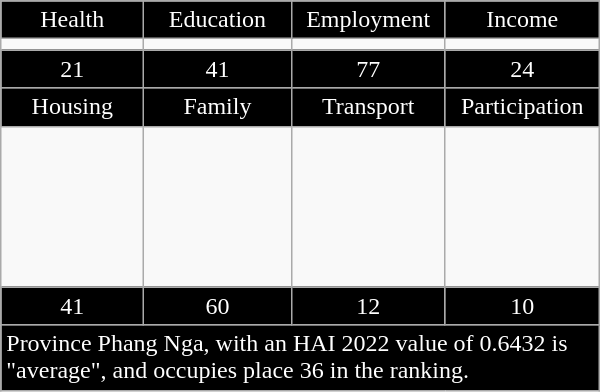<table class="wikitable floatright" style="width:400px;">
<tr>
<td style="text-align:center; width:100px; background:black; color:white;">Health</td>
<td style="text-align:center; width:100px; background:black; color:white;">Education</td>
<td style="text-align:center; width:100px; background:black; color:white;">Employment</td>
<td style="text-align:center; width:100px; background:black; color:white;">Income</td>
</tr>
<tr>
<td></td>
<td></td>
<td></td>
<td></td>
</tr>
<tr>
<td style="text-align:center; background:black; color:white;">21</td>
<td style="text-align:center; background:black; color:white;">41</td>
<td style="text-align:center; background:black; color:white;">77</td>
<td style="text-align:center; background:black; color:white;">24</td>
</tr>
<tr>
<td style="text-align:center; background:black; color:white;">Housing</td>
<td style="text-align:center; background:black; color:white;">Family</td>
<td style="text-align:center; background:black; color:white;">Transport</td>
<td style="text-align:center; background:black; color:white;">Participation</td>
</tr>
<tr>
<td style="height:100px;"></td>
<td></td>
<td></td>
<td></td>
</tr>
<tr>
<td style="text-align:center; background:black; color:white;">41</td>
<td style="text-align:center; background:black; color:white;">60</td>
<td style="text-align:center; background:black; color:white;">12</td>
<td style="text-align:center; background:black; color:white;">10</td>
</tr>
<tr>
<td colspan="4"; style=" background: black; color: white;">Province Phang Nga, with an HAI 2022 value of 0.6432 is "average", and occupies place 36 in the ranking.</td>
</tr>
</table>
